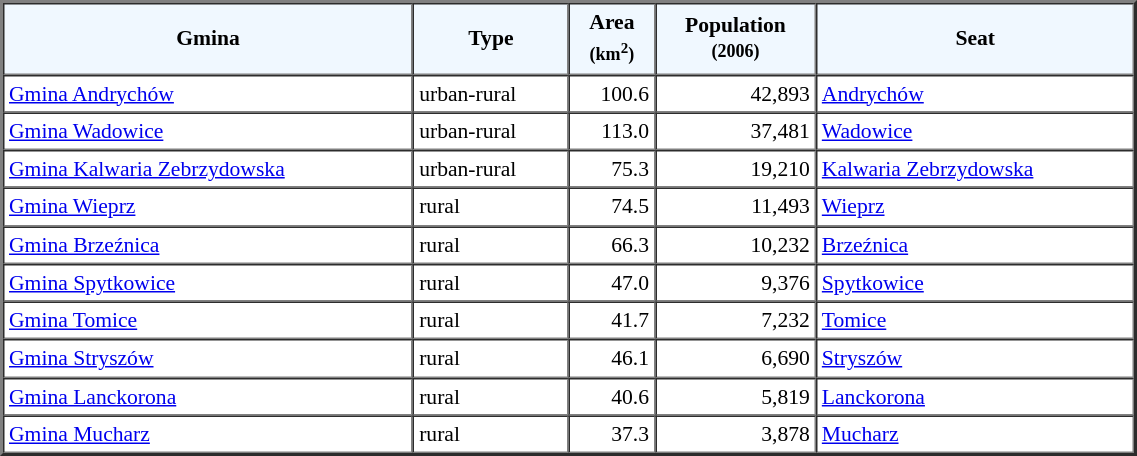<table width="60%" border="2" cellpadding="3" cellspacing="0" style="font-size:90%;line-height:120%;">
<tr bgcolor="F0F8FF">
<td style="text-align:center;"><strong>Gmina</strong></td>
<td style="text-align:center;"><strong>Type</strong></td>
<td style="text-align:center;"><strong>Area<br><small>(km<sup>2</sup>)</small></strong></td>
<td style="text-align:center;"><strong>Population<br><small>(2006)</small></strong></td>
<td style="text-align:center;"><strong>Seat</strong></td>
</tr>
<tr>
<td><a href='#'>Gmina Andrychów</a></td>
<td>urban-rural</td>
<td style="text-align:right;">100.6</td>
<td style="text-align:right;">42,893</td>
<td><a href='#'>Andrychów</a></td>
</tr>
<tr>
<td><a href='#'>Gmina Wadowice</a></td>
<td>urban-rural</td>
<td style="text-align:right;">113.0</td>
<td style="text-align:right;">37,481</td>
<td><a href='#'>Wadowice</a></td>
</tr>
<tr>
<td><a href='#'>Gmina Kalwaria Zebrzydowska</a></td>
<td>urban-rural</td>
<td style="text-align:right;">75.3</td>
<td style="text-align:right;">19,210</td>
<td><a href='#'>Kalwaria Zebrzydowska</a></td>
</tr>
<tr>
<td><a href='#'>Gmina Wieprz</a></td>
<td>rural</td>
<td style="text-align:right;">74.5</td>
<td style="text-align:right;">11,493</td>
<td><a href='#'>Wieprz</a></td>
</tr>
<tr>
<td><a href='#'>Gmina Brzeźnica</a></td>
<td>rural</td>
<td style="text-align:right;">66.3</td>
<td style="text-align:right;">10,232</td>
<td><a href='#'>Brzeźnica</a></td>
</tr>
<tr>
<td><a href='#'>Gmina Spytkowice</a></td>
<td>rural</td>
<td style="text-align:right;">47.0</td>
<td style="text-align:right;">9,376</td>
<td><a href='#'>Spytkowice</a></td>
</tr>
<tr>
<td><a href='#'>Gmina Tomice</a></td>
<td>rural</td>
<td style="text-align:right;">41.7</td>
<td style="text-align:right;">7,232</td>
<td><a href='#'>Tomice</a></td>
</tr>
<tr>
<td><a href='#'>Gmina Stryszów</a></td>
<td>rural</td>
<td style="text-align:right;">46.1</td>
<td style="text-align:right;">6,690</td>
<td><a href='#'>Stryszów</a></td>
</tr>
<tr>
<td><a href='#'>Gmina Lanckorona</a></td>
<td>rural</td>
<td style="text-align:right;">40.6</td>
<td style="text-align:right;">5,819</td>
<td><a href='#'>Lanckorona</a></td>
</tr>
<tr>
<td><a href='#'>Gmina Mucharz</a></td>
<td>rural</td>
<td style="text-align:right;">37.3</td>
<td style="text-align:right;">3,878</td>
<td><a href='#'>Mucharz</a></td>
</tr>
<tr>
</tr>
</table>
